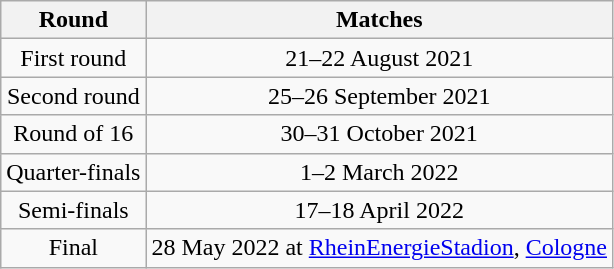<table class=wikitable style="text-align: center">
<tr>
<th>Round</th>
<th>Matches</th>
</tr>
<tr>
<td>First round</td>
<td>21–22 August 2021</td>
</tr>
<tr>
<td>Second round</td>
<td>25–26 September 2021</td>
</tr>
<tr>
<td>Round of 16</td>
<td>30–31 October 2021</td>
</tr>
<tr>
<td>Quarter-finals</td>
<td>1–2 March 2022</td>
</tr>
<tr>
<td>Semi-finals</td>
<td>17–18 April 2022</td>
</tr>
<tr>
<td>Final</td>
<td>28 May 2022 at <a href='#'>RheinEnergieStadion</a>, <a href='#'>Cologne</a></td>
</tr>
</table>
